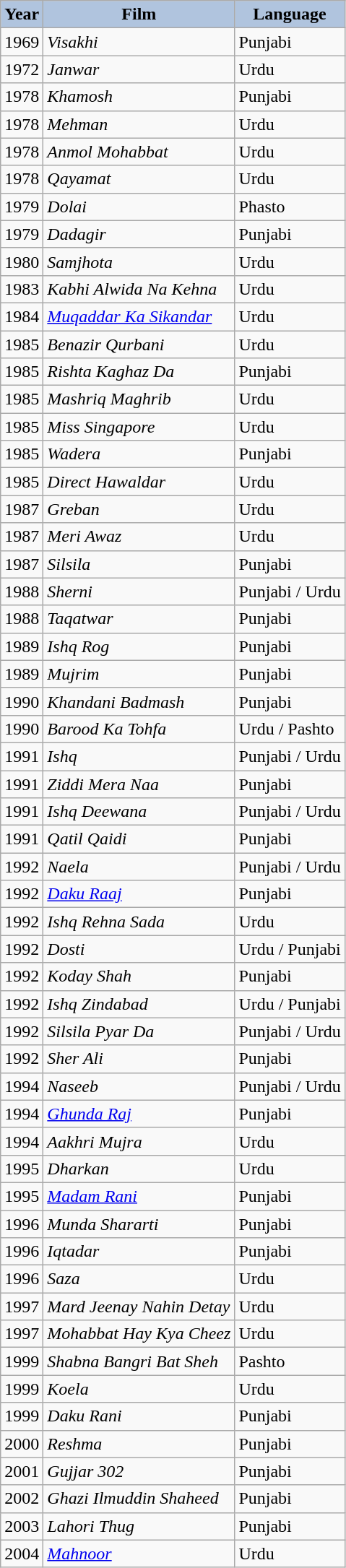<table class="wikitable sortable plainrowheaders">
<tr>
<th style="background:#B0C4DE;">Year</th>
<th style="background:#B0C4DE;">Film</th>
<th style="background:#B0C4DE;">Language</th>
</tr>
<tr>
<td>1969</td>
<td><em>Visakhi</em></td>
<td>Punjabi</td>
</tr>
<tr>
<td>1972</td>
<td><em>Janwar</em></td>
<td>Urdu</td>
</tr>
<tr>
<td>1978</td>
<td><em>Khamosh</em></td>
<td>Punjabi</td>
</tr>
<tr>
<td>1978</td>
<td><em>Mehman</em></td>
<td>Urdu</td>
</tr>
<tr>
<td>1978</td>
<td><em>Anmol Mohabbat</em></td>
<td>Urdu</td>
</tr>
<tr>
<td>1978</td>
<td><em>Qayamat</em></td>
<td>Urdu</td>
</tr>
<tr>
<td>1979</td>
<td><em>Dolai</em></td>
<td>Phasto</td>
</tr>
<tr>
<td>1979</td>
<td><em>Dadagir</em></td>
<td>Punjabi</td>
</tr>
<tr>
<td>1980</td>
<td><em>Samjhota</em></td>
<td>Urdu</td>
</tr>
<tr>
<td>1983</td>
<td><em>Kabhi Alwida Na Kehna</em></td>
<td>Urdu</td>
</tr>
<tr>
<td>1984</td>
<td><em><a href='#'>Muqaddar Ka Sikandar</a></em></td>
<td>Urdu</td>
</tr>
<tr>
<td>1985</td>
<td><em>Benazir Qurbani</em></td>
<td>Urdu</td>
</tr>
<tr>
<td>1985</td>
<td><em>Rishta Kaghaz Da</em></td>
<td>Punjabi</td>
</tr>
<tr>
<td>1985</td>
<td><em>Mashriq Maghrib</em></td>
<td>Urdu</td>
</tr>
<tr>
<td>1985</td>
<td><em>Miss Singapore</em></td>
<td>Urdu</td>
</tr>
<tr>
<td>1985</td>
<td><em>Wadera</em></td>
<td>Punjabi</td>
</tr>
<tr>
<td>1985</td>
<td><em>Direct Hawaldar</em></td>
<td>Urdu</td>
</tr>
<tr>
<td>1987</td>
<td><em>Greban</em></td>
<td>Urdu</td>
</tr>
<tr>
<td>1987</td>
<td><em>Meri Awaz</em></td>
<td>Urdu</td>
</tr>
<tr>
<td>1987</td>
<td><em>Silsila</em></td>
<td>Punjabi</td>
</tr>
<tr>
<td>1988</td>
<td><em>Sherni</em></td>
<td>Punjabi / Urdu</td>
</tr>
<tr>
<td>1988</td>
<td><em>Taqatwar</em></td>
<td>Punjabi</td>
</tr>
<tr>
<td>1989</td>
<td><em>Ishq Rog</em></td>
<td>Punjabi</td>
</tr>
<tr>
<td>1989</td>
<td><em>Mujrim</em></td>
<td>Punjabi</td>
</tr>
<tr>
<td>1990</td>
<td><em>Khandani Badmash</em></td>
<td>Punjabi</td>
</tr>
<tr>
<td>1990</td>
<td><em>Barood Ka Tohfa</em></td>
<td>Urdu / Pashto</td>
</tr>
<tr>
<td>1991</td>
<td><em>Ishq</em></td>
<td>Punjabi / Urdu</td>
</tr>
<tr>
<td>1991</td>
<td><em>Ziddi Mera Naa</em></td>
<td>Punjabi</td>
</tr>
<tr>
<td>1991</td>
<td><em>Ishq Deewana</em></td>
<td>Punjabi / Urdu</td>
</tr>
<tr>
<td>1991</td>
<td><em>Qatil Qaidi</em></td>
<td>Punjabi</td>
</tr>
<tr>
<td>1992</td>
<td><em>Naela</em></td>
<td>Punjabi / Urdu</td>
</tr>
<tr>
<td>1992</td>
<td><em><a href='#'>Daku Raaj</a></em></td>
<td>Punjabi</td>
</tr>
<tr>
<td>1992</td>
<td><em>Ishq Rehna Sada</em></td>
<td>Urdu</td>
</tr>
<tr>
<td>1992</td>
<td><em>Dosti</em></td>
<td>Urdu / Punjabi</td>
</tr>
<tr>
<td>1992</td>
<td><em>Koday Shah</em></td>
<td>Punjabi</td>
</tr>
<tr>
<td>1992</td>
<td><em>Ishq Zindabad</em></td>
<td>Urdu / Punjabi</td>
</tr>
<tr>
<td>1992</td>
<td><em>Silsila Pyar Da</em></td>
<td>Punjabi / Urdu</td>
</tr>
<tr>
<td>1992</td>
<td><em>Sher Ali</em></td>
<td>Punjabi</td>
</tr>
<tr>
<td>1994</td>
<td><em>Naseeb</em></td>
<td>Punjabi / Urdu</td>
</tr>
<tr>
<td>1994</td>
<td><em><a href='#'>Ghunda Raj</a></em></td>
<td>Punjabi</td>
</tr>
<tr>
<td>1994</td>
<td><em>Aakhri Mujra</em></td>
<td>Urdu</td>
</tr>
<tr>
<td>1995</td>
<td><em>Dharkan</em></td>
<td>Urdu</td>
</tr>
<tr>
<td>1995</td>
<td><em><a href='#'>Madam Rani</a></em></td>
<td>Punjabi</td>
</tr>
<tr>
<td>1996</td>
<td><em>Munda Shararti</em></td>
<td>Punjabi</td>
</tr>
<tr>
<td>1996</td>
<td><em>Iqtadar</em></td>
<td>Punjabi</td>
</tr>
<tr>
<td>1996</td>
<td><em>Saza</em></td>
<td>Urdu</td>
</tr>
<tr>
<td>1997</td>
<td><em>Mard Jeenay Nahin Detay</em></td>
<td>Urdu</td>
</tr>
<tr>
<td>1997</td>
<td><em>Mohabbat Hay Kya Cheez</em></td>
<td>Urdu</td>
</tr>
<tr>
<td>1999</td>
<td><em>Shabna Bangri Bat Sheh</em></td>
<td>Pashto</td>
</tr>
<tr>
<td>1999</td>
<td><em>Koela</em></td>
<td>Urdu</td>
</tr>
<tr>
<td>1999</td>
<td><em>Daku Rani</em></td>
<td>Punjabi</td>
</tr>
<tr>
<td>2000</td>
<td><em>Reshma</em></td>
<td>Punjabi</td>
</tr>
<tr>
<td>2001</td>
<td><em>Gujjar 302</em></td>
<td>Punjabi</td>
</tr>
<tr>
<td>2002</td>
<td><em>Ghazi Ilmuddin Shaheed</em></td>
<td>Punjabi</td>
</tr>
<tr>
<td>2003</td>
<td><em>Lahori Thug</em></td>
<td>Punjabi</td>
</tr>
<tr>
<td>2004</td>
<td><em><a href='#'>Mahnoor</a></em></td>
<td>Urdu</td>
</tr>
</table>
